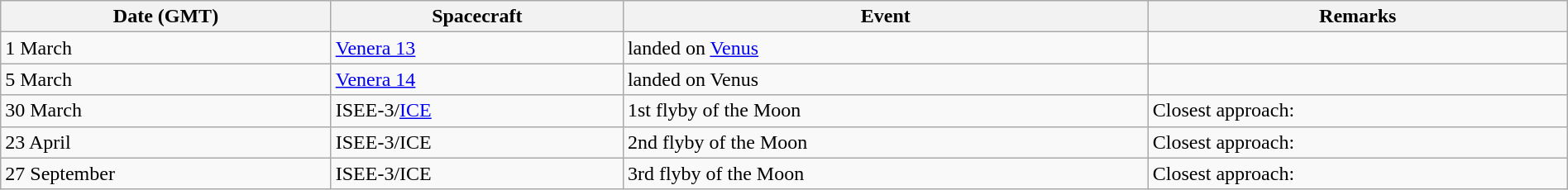<table class=wikitable width="100%">
<tr>
<th>Date (GMT)</th>
<th>Spacecraft</th>
<th>Event</th>
<th>Remarks</th>
</tr>
<tr>
<td>1 March</td>
<td><a href='#'>Venera 13</a></td>
<td>landed on <a href='#'>Venus</a></td>
<td></td>
</tr>
<tr>
<td>5 March</td>
<td><a href='#'>Venera 14</a></td>
<td>landed on Venus</td>
<td></td>
</tr>
<tr>
<td>30 March</td>
<td>ISEE-3/<a href='#'>ICE</a></td>
<td>1st flyby of the Moon</td>
<td>Closest approach: </td>
</tr>
<tr>
<td>23 April</td>
<td>ISEE-3/ICE</td>
<td>2nd flyby of the Moon</td>
<td>Closest approach: </td>
</tr>
<tr>
<td>27 September</td>
<td>ISEE-3/ICE</td>
<td>3rd flyby of the Moon</td>
<td>Closest approach: </td>
</tr>
</table>
